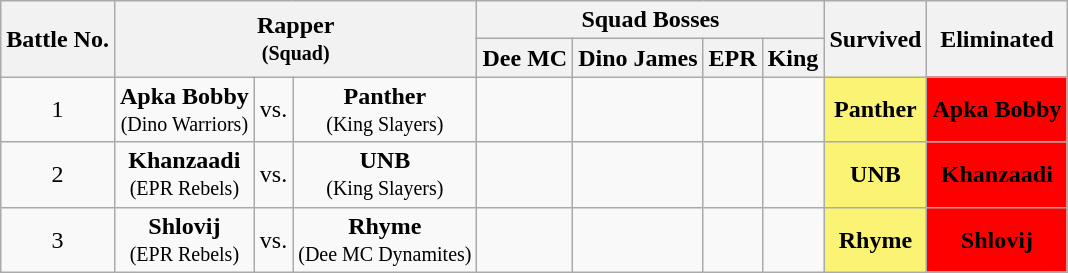<table class="wikitable" style="text-align:center">
<tr>
<th rowspan="2">Battle No.</th>
<th colspan="3" rowspan="2">Rapper<strong><br></strong><small>(Squad)</small></th>
<th colspan="4">Squad Bosses</th>
<th rowspan="2">Survived</th>
<th rowspan="2">Eliminated</th>
</tr>
<tr>
<th>Dee MC</th>
<th>Dino James</th>
<th>EPR</th>
<th>King</th>
</tr>
<tr>
<td>1</td>
<td><strong>Apka Bobby<br></strong><small>(Dino Warriors)</small></td>
<td>vs.</td>
<td><strong>Panther<br></strong><small>(King Slayers)</small></td>
<td></td>
<td></td>
<td></td>
<td></td>
<td bgcolor="#fbf373"><strong>Panther</strong></td>
<td bgcolor="red"><strong>Apka Bobby</strong></td>
</tr>
<tr>
<td>2</td>
<td><strong>Khanzaadi<br></strong><small>(EPR Rebels)</small></td>
<td>vs.</td>
<td><strong>UNB<br></strong><small>(King Slayers)</small></td>
<td></td>
<td></td>
<td></td>
<td></td>
<td bgcolor="#fbf373"><strong>UNB</strong></td>
<td bgcolor="red"><strong>Khanzaadi</strong></td>
</tr>
<tr>
<td>3</td>
<td><strong>Shlovij<br></strong><small>(EPR Rebels)</small></td>
<td>vs.</td>
<td><strong>Rhyme<br></strong><small>(Dee MC Dynamites)</small></td>
<td></td>
<td></td>
<td></td>
<td></td>
<td bgcolor="#fbf373"><strong>Rhyme</strong></td>
<td bgcolor="red"><strong>Shlovij</strong></td>
</tr>
</table>
